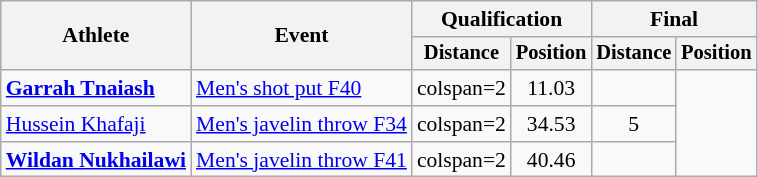<table class=wikitable style="font-size:90%">
<tr>
<th rowspan="2">Athlete</th>
<th rowspan="2">Event</th>
<th colspan="2">Qualification</th>
<th colspan="2">Final</th>
</tr>
<tr style="font-size:95%">
<th>Distance</th>
<th>Position</th>
<th>Distance</th>
<th>Position</th>
</tr>
<tr align=center>
<td align=left><strong><a href='#'>Garrah Tnaiash</a></strong></td>
<td align=left><a href='#'>Men's shot put F40</a></td>
<td>colspan=2 </td>
<td align=center>11.03</td>
<td align=center></td>
</tr>
<tr align=center>
<td align=left><a href='#'>Hussein Khafaji</a></td>
<td align=left><a href='#'>Men's javelin throw F34</a></td>
<td>colspan=2 </td>
<td align=center>34.53</td>
<td align=center>5</td>
</tr>
<tr align=center>
<td align=left><strong><a href='#'>Wildan Nukhailawi</a></strong></td>
<td align=left><a href='#'>Men's javelin throw F41</a></td>
<td>colspan=2 </td>
<td align=center>40.46</td>
<td align=center></td>
</tr>
</table>
